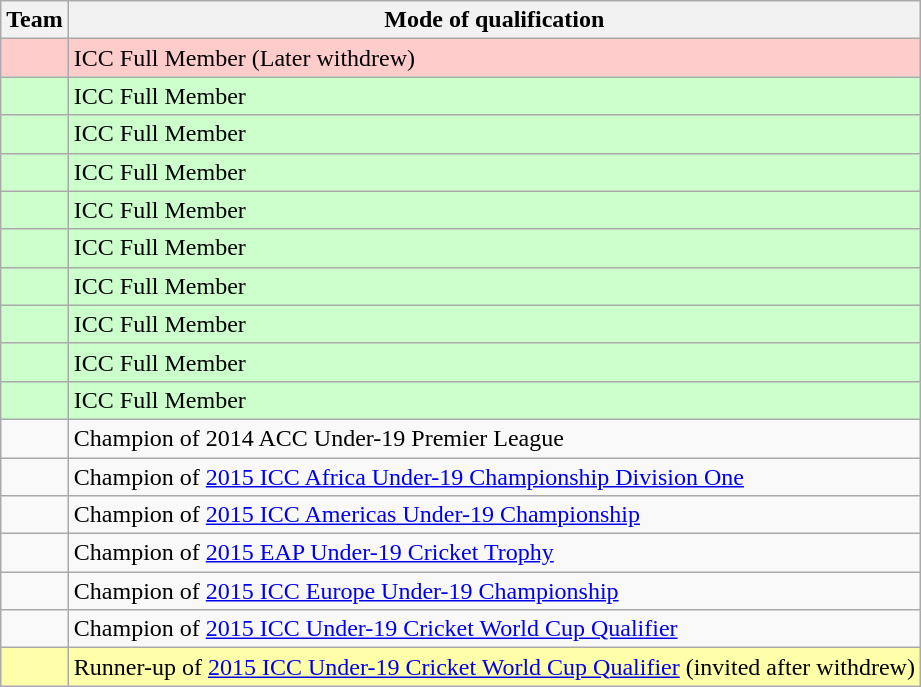<table class="wikitable">
<tr>
<th>Team</th>
<th>Mode of qualification</th>
</tr>
<tr style="background:#fcc;">
<td><s></s></td>
<td>ICC Full Member (Later withdrew)</td>
</tr>
<tr style="background:#cfc;">
<td></td>
<td>ICC Full Member</td>
</tr>
<tr style="background:#cfc;">
<td></td>
<td>ICC Full Member</td>
</tr>
<tr style="background:#cfc;">
<td></td>
<td>ICC Full Member</td>
</tr>
<tr style="background:#cfc;">
<td></td>
<td>ICC Full Member</td>
</tr>
<tr style="background:#cfc;">
<td></td>
<td>ICC Full Member</td>
</tr>
<tr style="background:#cfc;">
<td></td>
<td>ICC Full Member</td>
</tr>
<tr style="background:#cfc;">
<td></td>
<td>ICC Full Member</td>
</tr>
<tr style="background:#cfc;">
<td></td>
<td>ICC Full Member</td>
</tr>
<tr style="background:#cfc;">
<td></td>
<td>ICC Full Member</td>
</tr>
<tr style="background:#FF FA CD;">
<td></td>
<td>Champion of 2014 ACC Under-19 Premier League</td>
</tr>
<tr style="background:#FF FA CD;">
<td></td>
<td>Champion of <a href='#'>2015 ICC Africa Under-19 Championship Division One</a></td>
</tr>
<tr style="background:#FF FA CD;">
<td></td>
<td>Champion of <a href='#'>2015 ICC Americas Under-19 Championship</a></td>
</tr>
<tr style="background:#FF FA CD;">
<td></td>
<td>Champion of <a href='#'>2015 EAP Under-19 Cricket Trophy</a></td>
</tr>
<tr style="background:#FF FA CD;">
<td></td>
<td>Champion of <a href='#'>2015 ICC Europe Under-19 Championship</a></td>
</tr>
<tr style="background:#FF FA CD;">
<td></td>
<td>Champion of <a href='#'>2015 ICC Under-19 Cricket World Cup Qualifier</a></td>
</tr>
<tr style="background:#ffa;">
<td></td>
<td>Runner-up of <a href='#'>2015 ICC Under-19 Cricket World Cup Qualifier</a> (invited after  withdrew)</td>
</tr>
</table>
